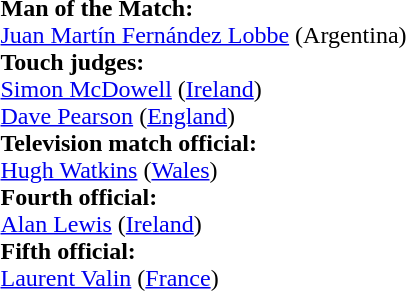<table width=100%>
<tr>
<td><br><strong>Man of the Match:</strong>
<br><a href='#'>Juan Martín Fernández Lobbe</a> (Argentina)<br><strong>Touch judges:</strong>
<br><a href='#'>Simon McDowell</a> (<a href='#'>Ireland</a>)
<br><a href='#'>Dave Pearson</a> (<a href='#'>England</a>)
<br><strong>Television match official:</strong>
<br><a href='#'>Hugh Watkins</a> (<a href='#'>Wales</a>)
<br><strong>Fourth official:</strong>
<br><a href='#'>Alan Lewis</a> (<a href='#'>Ireland</a>)
<br><strong>Fifth official:</strong>
<br><a href='#'>Laurent Valin</a> (<a href='#'>France</a>)</td>
</tr>
</table>
